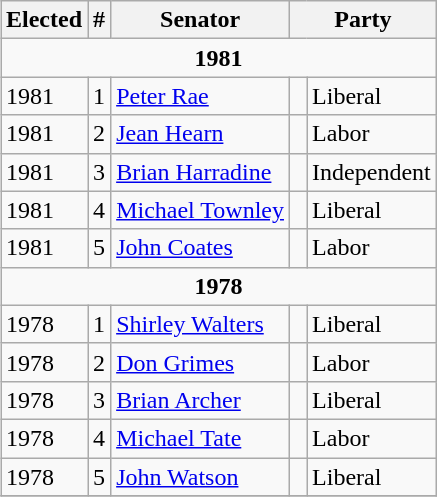<table class="wikitable" style="float: right;">
<tr>
<th>Elected</th>
<th>#</th>
<th>Senator</th>
<th colspan="2">Party</th>
</tr>
<tr>
<td style="text-align:center;" colspan="5"><strong>1981</strong></td>
</tr>
<tr>
<td>1981</td>
<td>1</td>
<td><a href='#'>Peter Rae</a></td>
<td> </td>
<td>Liberal</td>
</tr>
<tr>
<td>1981</td>
<td>2</td>
<td><a href='#'>Jean Hearn</a></td>
<td> </td>
<td>Labor</td>
</tr>
<tr>
<td>1981</td>
<td>3</td>
<td><a href='#'>Brian Harradine</a></td>
<td> </td>
<td>Independent</td>
</tr>
<tr>
<td>1981</td>
<td>4</td>
<td><a href='#'>Michael Townley</a></td>
<td> </td>
<td>Liberal</td>
</tr>
<tr>
<td>1981</td>
<td>5</td>
<td><a href='#'>John Coates</a></td>
<td> </td>
<td>Labor</td>
</tr>
<tr>
<td style="text-align:center;" colspan="5"><strong>1978</strong></td>
</tr>
<tr>
<td>1978</td>
<td>1</td>
<td><a href='#'>Shirley Walters</a></td>
<td> </td>
<td>Liberal</td>
</tr>
<tr>
<td>1978</td>
<td>2</td>
<td><a href='#'>Don Grimes</a></td>
<td> </td>
<td>Labor</td>
</tr>
<tr>
<td>1978</td>
<td>3</td>
<td><a href='#'>Brian Archer</a></td>
<td> </td>
<td>Liberal</td>
</tr>
<tr>
<td>1978</td>
<td>4</td>
<td><a href='#'>Michael Tate</a></td>
<td> </td>
<td>Labor</td>
</tr>
<tr>
<td>1978</td>
<td>5</td>
<td><a href='#'>John Watson</a></td>
<td> </td>
<td>Liberal</td>
</tr>
<tr>
</tr>
</table>
